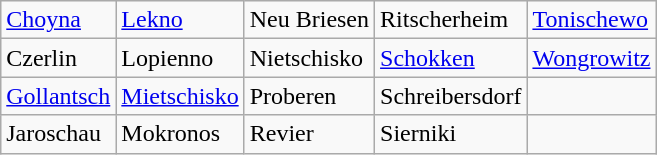<table class="wikitable">
<tr>
<td><a href='#'>Choyna</a></td>
<td><a href='#'>Lekno</a></td>
<td>Neu Briesen</td>
<td>Ritscherheim</td>
<td><a href='#'>Tonischewo</a></td>
</tr>
<tr>
<td>Czerlin</td>
<td>Lopienno</td>
<td>Nietschisko</td>
<td><a href='#'>Schokken</a></td>
<td><a href='#'>Wongrowitz</a></td>
</tr>
<tr>
<td><a href='#'>Gollantsch</a></td>
<td><a href='#'>Mietschisko</a></td>
<td>Proberen</td>
<td>Schreibersdorf</td>
<td></td>
</tr>
<tr>
<td>Jaroschau</td>
<td>Mokronos</td>
<td>Revier</td>
<td>Sierniki</td>
</tr>
</table>
